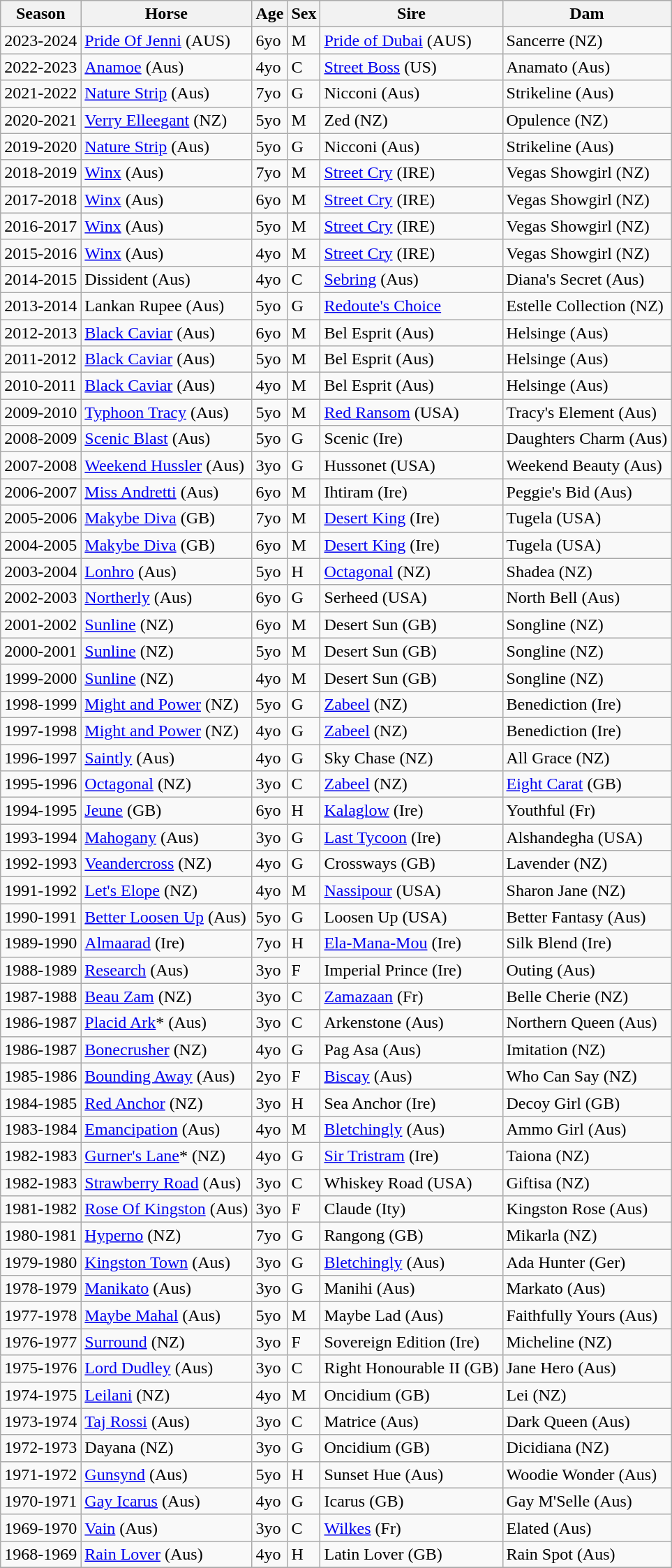<table class = "wikitable sortable" | border="1" cellpadding="0" style="border-collapse:collapse; font-size:100%">
<tr>
<th>Season</th>
<th>Horse</th>
<th>Age</th>
<th>Sex</th>
<th>Sire</th>
<th>Dam</th>
</tr>
<tr>
<td>2023-2024</td>
<td><a href='#'>Pride Of Jenni</a> (AUS)</td>
<td>6yo</td>
<td>M</td>
<td><a href='#'>Pride of Dubai</a> (AUS)</td>
<td>Sancerre (NZ)</td>
</tr>
<tr>
<td>2022-2023</td>
<td><a href='#'>Anamoe</a> (Aus)</td>
<td>4yo</td>
<td>C</td>
<td><a href='#'>Street Boss</a> (US)</td>
<td>Anamato (Aus)</td>
</tr>
<tr>
<td>2021-2022</td>
<td><a href='#'>Nature Strip</a> (Aus)</td>
<td>7yo</td>
<td>G</td>
<td>Nicconi (Aus)</td>
<td>Strikeline (Aus)</td>
</tr>
<tr>
<td>2020-2021</td>
<td><a href='#'>Verry Elleegant</a> (NZ)</td>
<td>5yo</td>
<td>M</td>
<td>Zed (NZ)</td>
<td>Opulence (NZ)</td>
</tr>
<tr>
<td>2019-2020</td>
<td><a href='#'>Nature Strip</a> (Aus)</td>
<td>5yo</td>
<td>G</td>
<td>Nicconi (Aus)</td>
<td>Strikeline (Aus)</td>
</tr>
<tr>
<td>2018-2019</td>
<td><a href='#'>Winx</a> (Aus)</td>
<td>7yo</td>
<td>M</td>
<td><a href='#'>Street Cry</a> (IRE)</td>
<td>Vegas Showgirl (NZ)</td>
</tr>
<tr>
<td>2017-2018</td>
<td><a href='#'>Winx</a> (Aus)</td>
<td>6yo</td>
<td>M</td>
<td><a href='#'>Street Cry</a> (IRE)</td>
<td>Vegas Showgirl (NZ)</td>
</tr>
<tr>
<td>2016-2017</td>
<td><a href='#'>Winx</a> (Aus)</td>
<td>5yo</td>
<td>M</td>
<td><a href='#'>Street Cry</a> (IRE)</td>
<td>Vegas Showgirl (NZ)</td>
</tr>
<tr>
<td>2015-2016</td>
<td><a href='#'>Winx</a> (Aus)</td>
<td>4yo</td>
<td>M</td>
<td><a href='#'>Street Cry</a> (IRE)</td>
<td>Vegas Showgirl (NZ)</td>
</tr>
<tr>
<td>2014-2015</td>
<td>Dissident (Aus)</td>
<td>4yo</td>
<td>C</td>
<td><a href='#'>Sebring</a> (Aus)</td>
<td>Diana's Secret (Aus)</td>
</tr>
<tr>
<td>2013-2014</td>
<td>Lankan Rupee (Aus)</td>
<td>5yo</td>
<td>G</td>
<td><a href='#'>Redoute's Choice</a></td>
<td>Estelle Collection (NZ)</td>
</tr>
<tr>
<td>2012-2013</td>
<td><a href='#'>Black Caviar</a> (Aus)</td>
<td>6yo</td>
<td>M</td>
<td>Bel Esprit (Aus)</td>
<td>Helsinge (Aus)</td>
</tr>
<tr>
<td>2011-2012</td>
<td><a href='#'>Black Caviar</a> (Aus)</td>
<td>5yo</td>
<td>M</td>
<td>Bel Esprit (Aus)</td>
<td>Helsinge (Aus)</td>
</tr>
<tr>
<td>2010-2011</td>
<td><a href='#'>Black Caviar</a> (Aus)</td>
<td>4yo</td>
<td>M</td>
<td>Bel Esprit (Aus)</td>
<td>Helsinge (Aus)</td>
</tr>
<tr>
<td>2009-2010</td>
<td><a href='#'>Typhoon Tracy</a> (Aus)</td>
<td>5yo</td>
<td>M</td>
<td><a href='#'>Red Ransom</a> (USA)</td>
<td>Tracy's Element (Aus)</td>
</tr>
<tr>
<td>2008-2009</td>
<td><a href='#'>Scenic Blast</a> (Aus)</td>
<td>5yo</td>
<td>G</td>
<td>Scenic (Ire)</td>
<td>Daughters Charm (Aus)</td>
</tr>
<tr>
<td>2007-2008</td>
<td><a href='#'>Weekend Hussler</a> (Aus)</td>
<td>3yo</td>
<td>G</td>
<td>Hussonet (USA)</td>
<td>Weekend Beauty (Aus)</td>
</tr>
<tr>
<td>2006-2007</td>
<td><a href='#'>Miss Andretti</a> (Aus)</td>
<td>6yo</td>
<td>M</td>
<td>Ihtiram (Ire)</td>
<td>Peggie's Bid (Aus)</td>
</tr>
<tr>
<td>2005-2006</td>
<td><a href='#'>Makybe Diva</a> (GB)</td>
<td>7yo</td>
<td>M</td>
<td><a href='#'>Desert King</a> (Ire)</td>
<td>Tugela (USA)</td>
</tr>
<tr>
<td>2004-2005</td>
<td><a href='#'>Makybe Diva</a> (GB)</td>
<td>6yo</td>
<td>M</td>
<td><a href='#'>Desert King</a> (Ire)</td>
<td>Tugela (USA)</td>
</tr>
<tr>
<td>2003-2004</td>
<td><a href='#'>Lonhro</a> (Aus)</td>
<td>5yo</td>
<td>H</td>
<td><a href='#'>Octagonal</a> (NZ)</td>
<td>Shadea  (NZ)</td>
</tr>
<tr>
<td>2002-2003</td>
<td><a href='#'>Northerly</a> (Aus)</td>
<td>6yo</td>
<td>G</td>
<td>Serheed (USA)</td>
<td>North Bell (Aus)</td>
</tr>
<tr>
<td>2001-2002</td>
<td><a href='#'>Sunline</a> (NZ)</td>
<td>6yo</td>
<td>M</td>
<td>Desert Sun (GB)</td>
<td>Songline (NZ)</td>
</tr>
<tr>
<td>2000-2001</td>
<td><a href='#'>Sunline</a> (NZ)</td>
<td>5yo</td>
<td>M</td>
<td>Desert Sun (GB)</td>
<td>Songline (NZ)</td>
</tr>
<tr>
<td>1999-2000</td>
<td><a href='#'>Sunline</a> (NZ)</td>
<td>4yo</td>
<td>M</td>
<td>Desert Sun (GB)</td>
<td>Songline (NZ)</td>
</tr>
<tr>
<td>1998-1999</td>
<td><a href='#'>Might and Power</a> (NZ)</td>
<td>5yo</td>
<td>G</td>
<td><a href='#'>Zabeel</a> (NZ)</td>
<td>Benediction (Ire)</td>
</tr>
<tr>
<td>1997-1998</td>
<td><a href='#'>Might and Power</a> (NZ)</td>
<td>4yo</td>
<td>G</td>
<td><a href='#'>Zabeel</a> (NZ)</td>
<td>Benediction (Ire)</td>
</tr>
<tr>
<td>1996-1997</td>
<td><a href='#'>Saintly</a> (Aus)</td>
<td>4yo</td>
<td>G</td>
<td>Sky Chase (NZ)</td>
<td>All Grace (NZ)</td>
</tr>
<tr>
<td>1995-1996</td>
<td><a href='#'>Octagonal</a> (NZ)</td>
<td>3yo</td>
<td>C</td>
<td><a href='#'>Zabeel</a> (NZ)</td>
<td><a href='#'>Eight Carat</a> (GB)</td>
</tr>
<tr>
<td>1994-1995</td>
<td><a href='#'>Jeune</a> (GB)</td>
<td>6yo</td>
<td>H</td>
<td><a href='#'>Kalaglow</a> (Ire)</td>
<td>Youthful (Fr)</td>
</tr>
<tr>
<td>1993-1994</td>
<td><a href='#'>Mahogany</a> (Aus)</td>
<td>3yo</td>
<td>G</td>
<td><a href='#'>Last Tycoon</a> (Ire)</td>
<td>Alshandegha (USA)</td>
</tr>
<tr>
<td>1992-1993</td>
<td><a href='#'>Veandercross</a> (NZ)</td>
<td>4yo</td>
<td>G</td>
<td>Crossways (GB)</td>
<td>Lavender (NZ)</td>
</tr>
<tr>
<td>1991-1992</td>
<td><a href='#'>Let's Elope</a> (NZ)</td>
<td>4yo</td>
<td>M</td>
<td><a href='#'>Nassipour</a> (USA)</td>
<td>Sharon Jane (NZ)</td>
</tr>
<tr>
<td>1990-1991</td>
<td><a href='#'>Better Loosen Up</a> (Aus)</td>
<td>5yo</td>
<td>G</td>
<td>Loosen Up (USA)</td>
<td>Better Fantasy (Aus)</td>
</tr>
<tr>
<td>1989-1990</td>
<td><a href='#'>Almaarad</a> (Ire)</td>
<td>7yo</td>
<td>H</td>
<td><a href='#'>Ela-Mana-Mou</a> (Ire)</td>
<td>Silk Blend (Ire)</td>
</tr>
<tr>
<td>1988-1989</td>
<td><a href='#'>Research</a> (Aus)</td>
<td>3yo</td>
<td>F</td>
<td>Imperial Prince (Ire)</td>
<td>Outing (Aus)</td>
</tr>
<tr>
<td>1987-1988</td>
<td><a href='#'>Beau Zam</a> (NZ)</td>
<td>3yo</td>
<td>C</td>
<td><a href='#'>Zamazaan</a> (Fr)</td>
<td>Belle Cherie (NZ)</td>
</tr>
<tr>
<td>1986-1987</td>
<td><a href='#'>Placid Ark</a>* (Aus)</td>
<td>3yo</td>
<td>C</td>
<td>Arkenstone (Aus)</td>
<td>Northern Queen (Aus)</td>
</tr>
<tr>
<td>1986-1987</td>
<td><a href='#'>Bonecrusher</a> (NZ)</td>
<td>4yo</td>
<td>G</td>
<td>Pag Asa (Aus)</td>
<td>Imitation (NZ)</td>
</tr>
<tr>
<td>1985-1986</td>
<td><a href='#'>Bounding Away</a> (Aus)</td>
<td>2yo</td>
<td>F</td>
<td><a href='#'>Biscay</a> (Aus)</td>
<td>Who Can Say (NZ)</td>
</tr>
<tr>
<td>1984-1985</td>
<td><a href='#'>Red Anchor</a> (NZ)</td>
<td>3yo</td>
<td>H</td>
<td>Sea Anchor (Ire)</td>
<td>Decoy Girl (GB)</td>
</tr>
<tr>
<td>1983-1984</td>
<td><a href='#'>Emancipation</a> (Aus)</td>
<td>4yo</td>
<td>M</td>
<td><a href='#'>Bletchingly</a> (Aus)</td>
<td>Ammo Girl (Aus)</td>
</tr>
<tr>
<td>1982-1983</td>
<td><a href='#'>Gurner's Lane</a>* (NZ)</td>
<td>4yo</td>
<td>G</td>
<td><a href='#'>Sir Tristram</a> (Ire)</td>
<td>Taiona (NZ)</td>
</tr>
<tr>
<td>1982-1983</td>
<td><a href='#'>Strawberry Road</a> (Aus)</td>
<td>3yo</td>
<td>C</td>
<td>Whiskey Road (USA)</td>
<td>Giftisa (NZ)</td>
</tr>
<tr>
<td>1981-1982</td>
<td><a href='#'>Rose Of Kingston</a> (Aus)</td>
<td>3yo</td>
<td>F</td>
<td>Claude (Ity)</td>
<td>Kingston Rose (Aus)</td>
</tr>
<tr>
<td>1980-1981</td>
<td><a href='#'>Hyperno</a> (NZ)</td>
<td>7yo</td>
<td>G</td>
<td>Rangong (GB)</td>
<td>Mikarla (NZ)</td>
</tr>
<tr>
<td>1979-1980</td>
<td><a href='#'>Kingston Town</a> (Aus)</td>
<td>3yo</td>
<td>G</td>
<td><a href='#'>Bletchingly</a> (Aus)</td>
<td>Ada Hunter (Ger)</td>
</tr>
<tr>
<td>1978-1979</td>
<td><a href='#'>Manikato</a> (Aus)</td>
<td>3yo</td>
<td>G</td>
<td>Manihi (Aus)</td>
<td>Markato (Aus)</td>
</tr>
<tr>
<td>1977-1978</td>
<td><a href='#'>Maybe Mahal</a> (Aus)</td>
<td>5yo</td>
<td>M</td>
<td>Maybe Lad (Aus)</td>
<td>Faithfully Yours (Aus)</td>
</tr>
<tr>
<td>1976-1977</td>
<td><a href='#'>Surround</a> (NZ)</td>
<td>3yo</td>
<td>F</td>
<td>Sovereign Edition (Ire)</td>
<td>Micheline (NZ)</td>
</tr>
<tr>
<td>1975-1976</td>
<td><a href='#'>Lord Dudley</a> (Aus)</td>
<td>3yo</td>
<td>C</td>
<td>Right Honourable II (GB)</td>
<td>Jane Hero (Aus)</td>
</tr>
<tr>
<td>1974-1975</td>
<td><a href='#'>Leilani</a> (NZ)</td>
<td>4yo</td>
<td>M</td>
<td>Oncidium (GB)</td>
<td>Lei (NZ)</td>
</tr>
<tr>
<td>1973-1974</td>
<td><a href='#'>Taj Rossi</a> (Aus)</td>
<td>3yo</td>
<td>C</td>
<td>Matrice (Aus)</td>
<td>Dark Queen (Aus)</td>
</tr>
<tr>
<td>1972-1973</td>
<td>Dayana (NZ)</td>
<td>3yo</td>
<td>G</td>
<td>Oncidium (GB)</td>
<td>Dicidiana (NZ)</td>
</tr>
<tr>
<td>1971-1972</td>
<td><a href='#'>Gunsynd</a> (Aus)</td>
<td>5yo</td>
<td>H</td>
<td>Sunset Hue (Aus)</td>
<td>Woodie Wonder (Aus)</td>
</tr>
<tr>
<td>1970-1971</td>
<td><a href='#'>Gay Icarus</a> (Aus)</td>
<td>4yo</td>
<td>G</td>
<td>Icarus (GB)</td>
<td>Gay M'Selle (Aus)</td>
</tr>
<tr>
<td>1969-1970</td>
<td><a href='#'>Vain</a> (Aus)</td>
<td>3yo</td>
<td>C</td>
<td><a href='#'>Wilkes</a> (Fr)</td>
<td>Elated (Aus)</td>
</tr>
<tr>
<td>1968-1969</td>
<td><a href='#'>Rain Lover</a> (Aus)</td>
<td>4yo</td>
<td>H</td>
<td>Latin Lover (GB)</td>
<td>Rain Spot (Aus)</td>
</tr>
<tr>
</tr>
</table>
